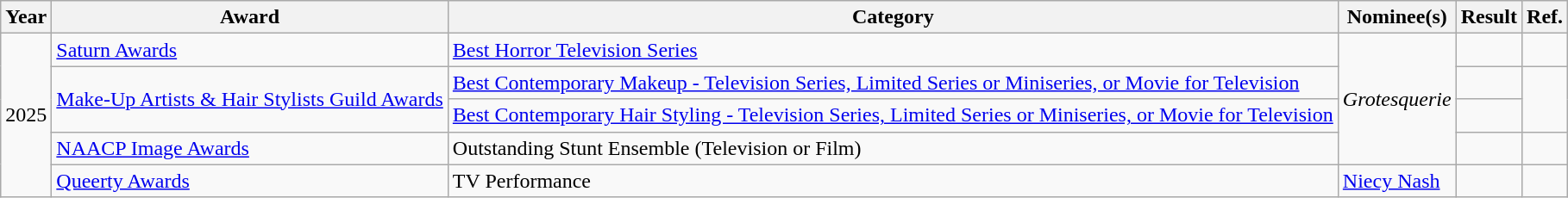<table class="wikitable">
<tr>
<th>Year</th>
<th>Award</th>
<th>Category</th>
<th>Nominee(s)</th>
<th>Result</th>
<th>Ref.</th>
</tr>
<tr>
<td rowspan="5">2025</td>
<td><a href='#'>Saturn Awards</a></td>
<td><a href='#'>Best Horror Television Series</a></td>
<td rowspan="4"><em>Grotesquerie</em></td>
<td></td>
<td style="text-align:center;"></td>
</tr>
<tr>
<td rowspan="2"><a href='#'>Make-Up Artists & Hair Stylists Guild Awards</a></td>
<td><a href='#'>Best Contemporary Makeup - Television Series, Limited Series or Miniseries, or Movie for Television</a></td>
<td></td>
<td rowspan="2" style="text-align:center;"></td>
</tr>
<tr>
<td><a href='#'>Best Contemporary Hair Styling - Television Series, Limited Series or Miniseries, or Movie for Television</a></td>
<td></td>
</tr>
<tr>
<td><a href='#'>NAACP Image Awards</a></td>
<td>Outstanding Stunt Ensemble (Television or Film)</td>
<td></td>
<td style="text-align:center;"></td>
</tr>
<tr>
<td><a href='#'>Queerty Awards</a></td>
<td>TV Performance</td>
<td><a href='#'>Niecy Nash</a></td>
<td></td>
<td style="text-align:center;"></td>
</tr>
</table>
